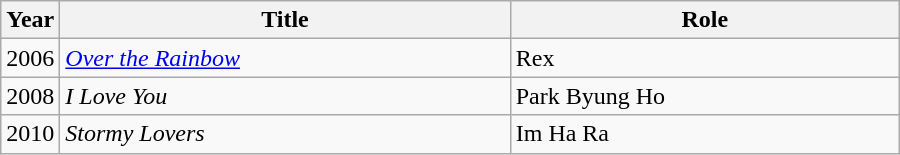<table class="wikitable" style="width:600px">
<tr>
<th width=10>Year</th>
<th>Title</th>
<th>Role</th>
</tr>
<tr>
<td>2006</td>
<td><em><a href='#'>Over the Rainbow</a></em></td>
<td>Rex</td>
</tr>
<tr>
<td>2008</td>
<td><em>I Love You</em></td>
<td>Park Byung Ho</td>
</tr>
<tr>
<td>2010</td>
<td><em>Stormy Lovers</em></td>
<td>Im Ha Ra</td>
</tr>
</table>
